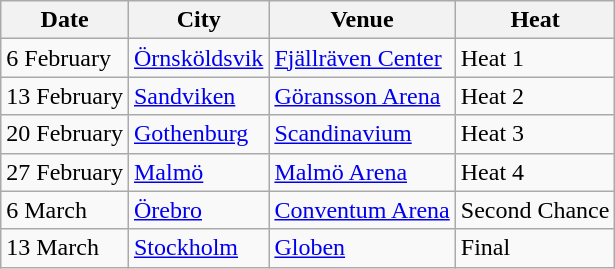<table class="wikitable">
<tr>
<th>Date</th>
<th>City</th>
<th>Venue</th>
<th>Heat</th>
</tr>
<tr>
<td>6 February</td>
<td><a href='#'>Örnsköldsvik</a></td>
<td><a href='#'>Fjällräven Center</a></td>
<td>Heat 1</td>
</tr>
<tr>
<td>13 February</td>
<td><a href='#'>Sandviken</a></td>
<td><a href='#'>Göransson Arena</a></td>
<td>Heat 2</td>
</tr>
<tr>
<td>20 February</td>
<td><a href='#'>Gothenburg</a></td>
<td><a href='#'>Scandinavium</a></td>
<td>Heat 3</td>
</tr>
<tr>
<td>27 February</td>
<td><a href='#'>Malmö</a></td>
<td><a href='#'>Malmö Arena</a></td>
<td>Heat 4</td>
</tr>
<tr>
<td>6 March</td>
<td><a href='#'>Örebro</a></td>
<td><a href='#'>Conventum Arena</a></td>
<td>Second Chance</td>
</tr>
<tr>
<td>13 March</td>
<td><a href='#'>Stockholm</a></td>
<td><a href='#'>Globen</a></td>
<td>Final</td>
</tr>
</table>
